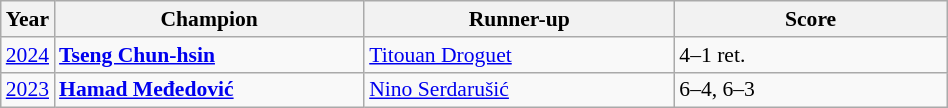<table class="wikitable" style="font-size:90%">
<tr>
<th>Year</th>
<th width="200">Champion</th>
<th width="200">Runner-up</th>
<th width="175">Score</th>
</tr>
<tr>
<td><a href='#'>2024</a></td>
<td> <strong><a href='#'>Tseng Chun-hsin</a></strong></td>
<td> <a href='#'>Titouan Droguet</a></td>
<td>4–1 ret.</td>
</tr>
<tr>
<td><a href='#'>2023</a></td>
<td> <strong><a href='#'>Hamad Međedović</a></strong></td>
<td> <a href='#'>Nino Serdarušić</a></td>
<td>6–4, 6–3</td>
</tr>
</table>
